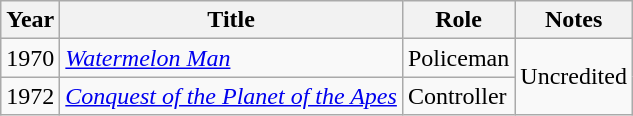<table class="wikitable sortable">
<tr>
<th>Year</th>
<th>Title</th>
<th>Role</th>
<th>Notes</th>
</tr>
<tr>
<td>1970</td>
<td><a href='#'><em>Watermelon Man</em></a></td>
<td>Policeman</td>
<td rowspan="2">Uncredited</td>
</tr>
<tr>
<td>1972</td>
<td><em><a href='#'>Conquest of the Planet of the Apes</a></em></td>
<td>Controller</td>
</tr>
</table>
